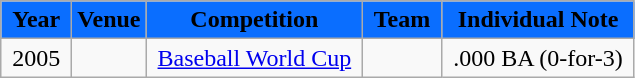<table class="wikitable">
<tr>
<th style="background:#0A6EFF"><span>Year</span></th>
<th style="background:#0A6EFF"><span>Venue</span></th>
<th style="background:#0A6EFF"><span>Competition</span></th>
<th style="background:#0A6EFF"><span> Team </span></th>
<th style="background:#0A6EFF"><span>Individual Note</span></th>
</tr>
<tr>
<td> 2005 </td>
<td>  </td>
<td> <a href='#'>Baseball World Cup</a> </td>
<td style="text-align:center"></td>
<td> .000 BA (0-for-3) </td>
</tr>
</table>
